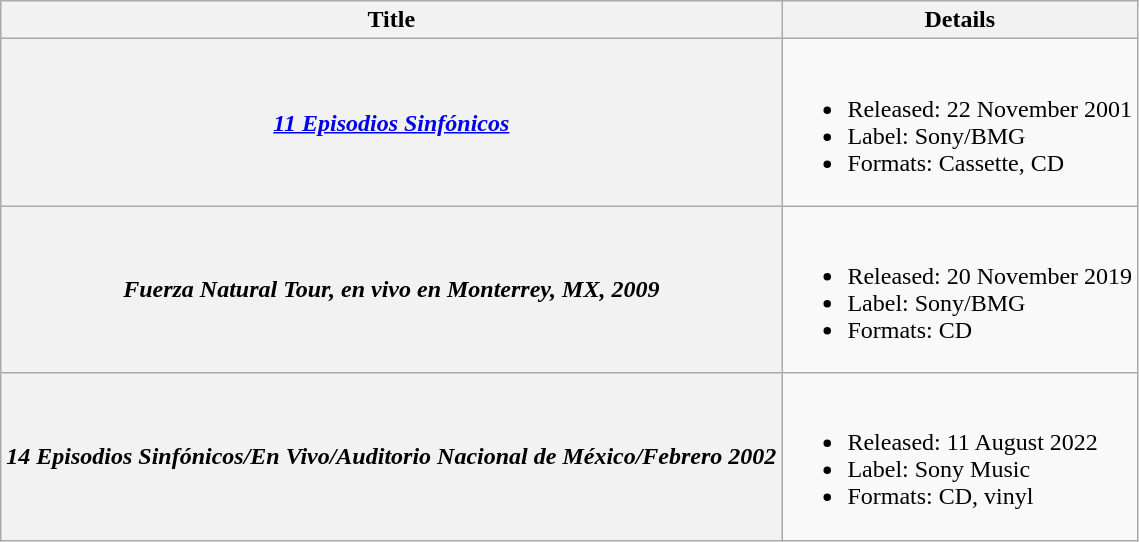<table class="wikitable plainrowheaders" text-align: center; width:50%;">
<tr>
<th scope="col">Title</th>
<th scope="col">Details</th>
</tr>
<tr>
<th scope="row"><em><a href='#'>11 Episodios Sinfónicos</a></em></th>
<td><br><ul><li>Released: 22 November 2001</li><li>Label: Sony/BMG</li><li>Formats: Cassette, CD</li></ul></td>
</tr>
<tr>
<th scope="row"><em>Fuerza Natural Tour, en vivo en Monterrey, MX, 2009</em></th>
<td><br><ul><li>Released: 20 November 2019</li><li>Label: Sony/BMG</li><li>Formats: CD</li></ul></td>
</tr>
<tr>
<th scope="row"><em>14 Episodios Sinfónicos/En Vivo/Auditorio Nacional de México/Febrero 2002</em></th>
<td><br><ul><li>Released: 11 August 2022</li><li>Label: Sony Music</li><li>Formats: CD, vinyl</li></ul></td>
</tr>
</table>
